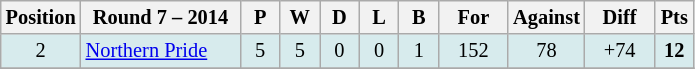<table class="wikitable" style="text-align:center; font-size:85%;">
<tr>
<th width=40 abbr="Position">Position</th>
<th width=100>Round 7 – 2014</th>
<th width=20 abbr="Played">P</th>
<th width=20 abbr="Won">W</th>
<th width=20 abbr="Drawn">D</th>
<th width=20 abbr="Lost">L</th>
<th width=20 abbr="Bye">B</th>
<th width=40 abbr="Points for">For</th>
<th width=40 abbr="Points against">Against</th>
<th width=40 abbr="Points difference">Diff</th>
<th width=20 abbr="Points">Pts</th>
</tr>
<tr style="background: #d7ebed;">
<td>2</td>
<td style="text-align:left;"> <a href='#'>Northern Pride</a></td>
<td>5</td>
<td>5</td>
<td>0</td>
<td>0</td>
<td>1</td>
<td>152</td>
<td>78</td>
<td>+74</td>
<td><strong>12</strong></td>
</tr>
<tr>
</tr>
</table>
